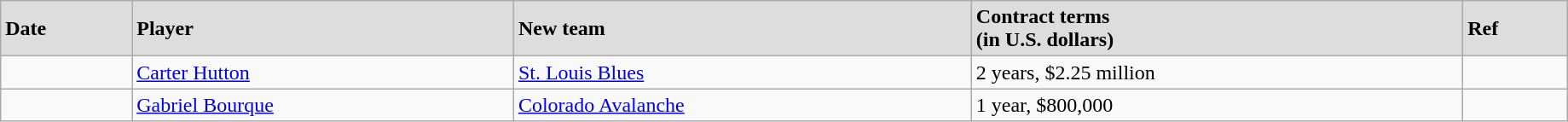<table class="wikitable" width=97%>
<tr style="background:#ddd;">
<td><strong>Date</strong></td>
<td><strong>Player</strong></td>
<td><strong>New team</strong></td>
<td><strong>Contract terms</strong><br><strong>(in U.S. dollars)</strong></td>
<td><strong>Ref</strong></td>
</tr>
<tr>
<td></td>
<td><a href='#'>Carter Hutton</a></td>
<td><a href='#'>St. Louis Blues</a></td>
<td>2 years, $2.25 million</td>
<td></td>
</tr>
<tr>
<td></td>
<td><a href='#'>Gabriel Bourque</a></td>
<td><a href='#'>Colorado Avalanche</a></td>
<td>1 year, $800,000</td>
<td></td>
</tr>
</table>
